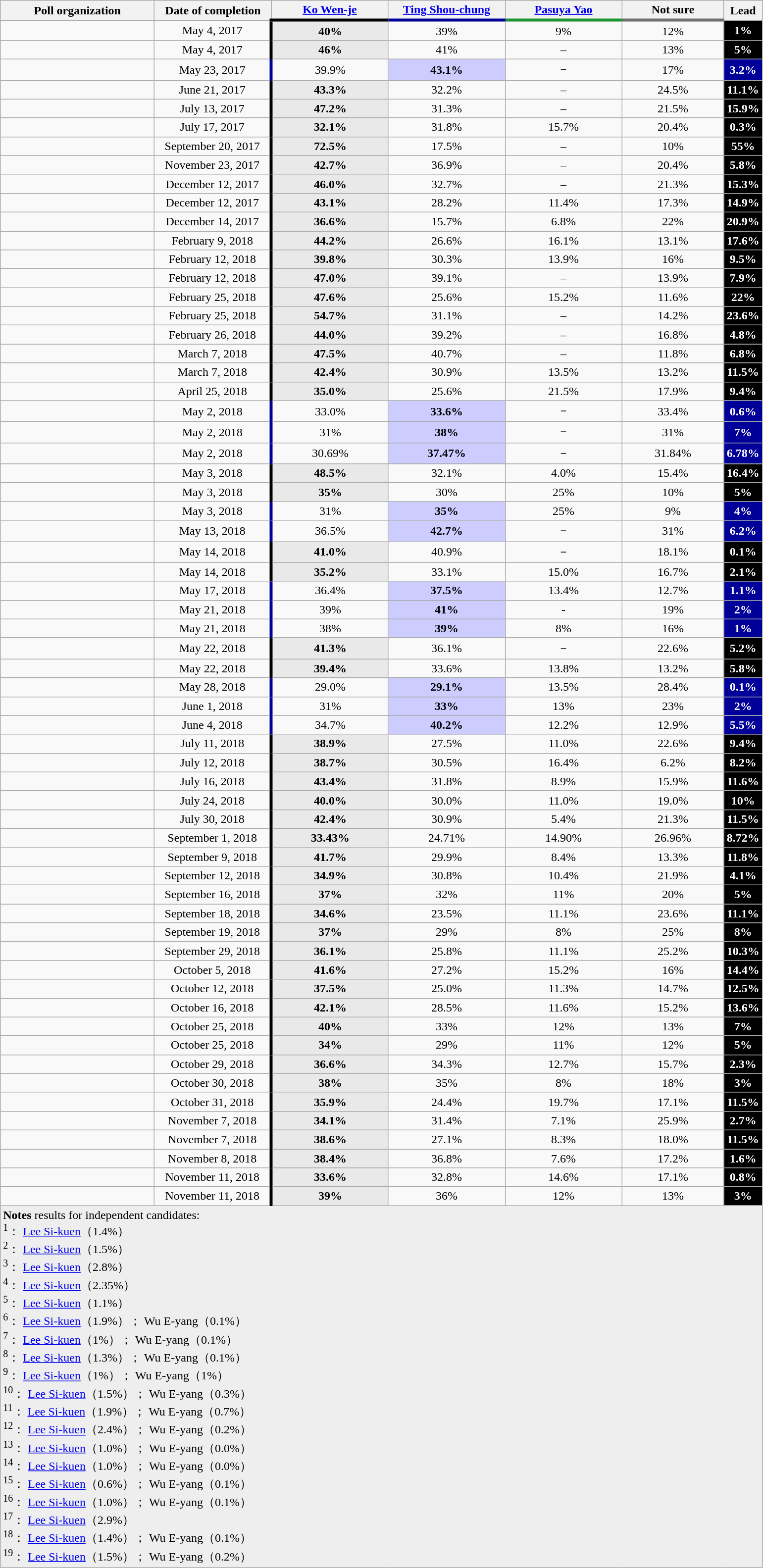<table class="wikitable collapsible autocollapse" style="text-align:center">
<tr>
<th style="width:200px;">Poll organization</th>
<th style="width:150px;">Date of completion</th>
<th style="width:150px; border-bottom:4px solid #000000;"> <a href='#'>Ko Wen-je</a></th>
<th style="width:150px; border-bottom:4px solid #000099;"> <a href='#'>Ting Shou-chung</a></th>
<th style="width:150px; border-bottom:4px solid #1B9431;"> <a href='#'>Pasuya Yao</a></th>
<th style="width:130px; border-bottom:4px solid #707070;"> Not sure</th>
<th style="width:40px;">Lead</th>
</tr>
<tr>
<td></td>
<td>May 4, 2017</td>
<td style="background-color:#e9e9e9; border-left:4px solid #000000;"><strong>40%</strong></td>
<td>39%</td>
<td>9%</td>
<td>12%</td>
<td style="background:#000000; color:white"><strong>1%</strong></td>
</tr>
<tr>
<td></td>
<td>May 4, 2017</td>
<td style="background-color:#e9e9e9; border-left:4px solid #000000;"><strong>46%</strong></td>
<td>41%</td>
<td>–</td>
<td>13%</td>
<td style="background:#000000; color:white"><strong>5%</strong></td>
</tr>
<tr>
<td></td>
<td>May 23, 2017</td>
<td style="border-left:4px solid #000099;">39.9%</td>
<td style="background-color:#CCCCFF;"><strong>43.1%</strong></td>
<td>－</td>
<td>17%</td>
<td style="background:#000099; color:white"><strong>3.2%</strong></td>
</tr>
<tr>
<td></td>
<td>June 21, 2017</td>
<td style="background-color:#e9e9e9; border-left:4px solid #000000;"><strong>43.3%</strong></td>
<td>32.2%</td>
<td>–</td>
<td>24.5%</td>
<td style="background:#000000; color:white"><strong>11.1%</strong></td>
</tr>
<tr>
<td></td>
<td>July 13, 2017</td>
<td style="background-color:#e9e9e9; border-left:4px solid #000000;"><strong>47.2%</strong></td>
<td>31.3%</td>
<td>–</td>
<td>21.5%</td>
<td style="background:#000000; color:white"><strong>15.9%</strong></td>
</tr>
<tr>
<td></td>
<td>July 17, 2017</td>
<td style="background-color:#e9e9e9; border-left:4px solid #000000;"><strong>32.1%</strong></td>
<td>31.8%</td>
<td>15.7%</td>
<td>20.4%</td>
<td style="background:#000000; color:white"><strong>0.3%</strong></td>
</tr>
<tr>
<td></td>
<td>September 20, 2017</td>
<td style="background-color:#e9e9e9; border-left:4px solid #000000;"><strong>72.5%</strong></td>
<td>17.5%</td>
<td>–</td>
<td>10%</td>
<td style="background:#000000; color:white"><strong>55%</strong></td>
</tr>
<tr>
<td></td>
<td>November 23, 2017</td>
<td style="background-color:#e9e9e9; border-left:4px solid #000000;"><strong>42.7%</strong></td>
<td>36.9%</td>
<td>–</td>
<td>20.4%</td>
<td style="background:#000000; color:white"><strong>5.8%</strong></td>
</tr>
<tr>
<td></td>
<td>December 12, 2017</td>
<td style="background-color:#e9e9e9; border-left:4px solid #000000;"><strong>46.0%</strong></td>
<td>32.7%</td>
<td>–</td>
<td>21.3%</td>
<td style="background:#000000; color:white"><strong>15.3%</strong></td>
</tr>
<tr>
<td></td>
<td>December 12, 2017</td>
<td style="background-color:#e9e9e9; border-left:4px solid #000000;"><strong>43.1%</strong></td>
<td>28.2%</td>
<td>11.4%</td>
<td>17.3%</td>
<td style="background:#000000; color:white"><strong>14.9%</strong></td>
</tr>
<tr>
<td> </td>
<td>December 14, 2017</td>
<td style="background-color:#e9e9e9; border-left:4px solid #000000;"><strong>36.6%</strong></td>
<td>15.7%</td>
<td>6.8%</td>
<td>22%</td>
<td style="background:#000000; color:white"><strong>20.9%</strong></td>
</tr>
<tr>
<td></td>
<td>February 9, 2018</td>
<td style="background-color:#e9e9e9; border-left:4px solid #000000;"><strong>44.2%</strong></td>
<td>26.6%</td>
<td>16.1%</td>
<td>13.1%</td>
<td style="background:#000000; color:white"><strong>17.6%</strong></td>
</tr>
<tr>
<td></td>
<td>February 12, 2018</td>
<td style="background-color:#e9e9e9; border-left:4px solid #000000;"><strong>39.8%</strong></td>
<td>30.3%</td>
<td>13.9%</td>
<td>16%</td>
<td style="background:#000000; color:white"><strong>9.5%</strong></td>
</tr>
<tr>
<td></td>
<td>February 12, 2018</td>
<td style="background-color:#e9e9e9; border-left:4px solid #000000;"><strong>47.0%</strong></td>
<td>39.1%</td>
<td>–</td>
<td>13.9%</td>
<td style="background:#000000; color:white"><strong>7.9%</strong></td>
</tr>
<tr>
<td></td>
<td>February 25, 2018</td>
<td style="background-color:#e9e9e9; border-left:4px solid #000000;"><strong>47.6%</strong></td>
<td>25.6%</td>
<td>15.2%</td>
<td>11.6%</td>
<td style="background:#000000; color:white"><strong>22%</strong></td>
</tr>
<tr>
<td></td>
<td>February 25, 2018</td>
<td style="background-color:#e9e9e9; border-left:4px solid #000000;"><strong>54.7%</strong></td>
<td>31.1%</td>
<td>–</td>
<td>14.2%</td>
<td style="background:#000000; color:white"><strong>23.6%</strong></td>
</tr>
<tr>
<td></td>
<td>February 26, 2018</td>
<td style="background-color:#e9e9e9; border-left:4px solid #000000;"><strong>44.0%</strong></td>
<td>39.2%</td>
<td>–</td>
<td>16.8%</td>
<td style="background:#000000; color:white"><strong>4.8%</strong></td>
</tr>
<tr>
<td></td>
<td>March 7, 2018</td>
<td style="background-color:#e9e9e9; border-left:4px solid #000000;"><strong>47.5%</strong></td>
<td>40.7%</td>
<td>–</td>
<td>11.8%</td>
<td style="background:#000000; color:white"><strong>6.8%</strong></td>
</tr>
<tr>
<td></td>
<td>March 7, 2018</td>
<td style="background-color:#e9e9e9; border-left:4px solid #000000;"><strong>42.4%</strong></td>
<td>30.9%</td>
<td>13.5%</td>
<td>13.2%</td>
<td style="background:#000000; color:white"><strong>11.5%</strong></td>
</tr>
<tr>
<td></td>
<td>April 25, 2018</td>
<td style="background-color:#e9e9e9; border-left:4px solid #000000;"><strong>35.0%</strong></td>
<td>25.6%</td>
<td>21.5%</td>
<td>17.9%</td>
<td style="background:#000000; color:white"><strong>9.4%</strong></td>
</tr>
<tr>
<td></td>
<td>May 2, 2018</td>
<td style="border-left:4px solid #000099;">33.0%</td>
<td style="background-color:#CCCCFF;"><strong>33.6%</strong></td>
<td>－</td>
<td>33.4%</td>
<td style="background:#000099; color:white"><strong>0.6%</strong></td>
</tr>
<tr>
<td></td>
<td>May 2, 2018</td>
<td style="border-left:4px solid #000099;">31%</td>
<td style="background-color:#CCCCFF;"><strong>38%</strong></td>
<td>－</td>
<td>31%</td>
<td style="background:#000099; color:white"><strong>7%</strong></td>
</tr>
<tr>
<td></td>
<td>May 2, 2018</td>
<td style="border-left:4px solid #000099;">30.69%</td>
<td style="background-color:#CCCCFF;"><strong>37.47%</strong></td>
<td>－</td>
<td>31.84%</td>
<td style="background:#000099; color:white"><strong>6.78%</strong></td>
</tr>
<tr>
<td></td>
<td>May 3, 2018</td>
<td style="background-color:#e9e9e9; border-left:4px solid #000000;"><strong>48.5%</strong></td>
<td>32.1%</td>
<td>4.0%</td>
<td>15.4%</td>
<td style="background:#000000; color:white"><strong>16.4%</strong></td>
</tr>
<tr>
<td></td>
<td>May 3, 2018</td>
<td style="background-color:#e9e9e9; border-left:4px solid #000000;"><strong>35%</strong></td>
<td>30%</td>
<td>25%</td>
<td>10%</td>
<td style="background:#000000; color:white"><strong>5%</strong></td>
</tr>
<tr>
<td></td>
<td>May 3, 2018</td>
<td style="border-left:4px solid #000099;">31%</td>
<td style="background-color:#CCCCFF;"><strong>35%</strong></td>
<td>25%</td>
<td>9%</td>
<td style="background:#000099; color:white"><strong>4%</strong></td>
</tr>
<tr>
<td></td>
<td>May 13, 2018</td>
<td style="border-left:4px solid #000099;">36.5%</td>
<td style="background-color:#CCCCFF;"><strong>42.7%</strong></td>
<td>－</td>
<td>31%</td>
<td style="background:#000099; color:white"><strong>6.2%</strong></td>
</tr>
<tr>
<td></td>
<td>May 14, 2018</td>
<td style="background-color:#e9e9e9; border-left:4px solid #000000;"><strong>41.0%</strong></td>
<td>40.9%</td>
<td>－</td>
<td>18.1%</td>
<td style="background:#000000; color:white"><strong>0.1%</strong></td>
</tr>
<tr>
<td></td>
<td>May 14, 2018</td>
<td style="background-color:#e9e9e9; border-left:4px solid #000000;"><strong>35.2%</strong></td>
<td>33.1%</td>
<td>15.0%</td>
<td>16.7%</td>
<td style="background:#000000; color:white"><strong>2.1%</strong></td>
</tr>
<tr>
<td></td>
<td>May 17, 2018</td>
<td style="border-left:4px solid #000099;">36.4%</td>
<td style="background-color:#CCCCFF;"><strong>37.5%</strong></td>
<td>13.4%</td>
<td>12.7%</td>
<td style="background:#000099; color:white"><strong>1.1%</strong></td>
</tr>
<tr>
<td></td>
<td>May 21, 2018</td>
<td style="border-left:4px solid #000099;">39%</td>
<td style="background-color:#CCCCFF;"><strong>41%</strong></td>
<td>-</td>
<td>19%</td>
<td style="background:#000099; color:white"><strong>2%</strong></td>
</tr>
<tr>
<td></td>
<td>May 21, 2018</td>
<td style="border-left:4px solid #000099;">38%</td>
<td style="background-color:#CCCCFF;"><strong>39%</strong></td>
<td>8%</td>
<td>16%</td>
<td style="background:#000099; color:white"><strong>1%</strong></td>
</tr>
<tr>
<td></td>
<td>May 22, 2018</td>
<td style="background-color:#e9e9e9; border-left:4px solid #000000;"><strong>41.3%</strong></td>
<td>36.1%</td>
<td>－</td>
<td>22.6%</td>
<td style="background:#000000; color:white"><strong>5.2%</strong></td>
</tr>
<tr>
<td></td>
<td>May 22, 2018</td>
<td style="background-color:#e9e9e9; border-left:4px solid #000000;"><strong>39.4%</strong></td>
<td>33.6%</td>
<td>13.8%</td>
<td>13.2%</td>
<td style="background:#000000; color:white"><strong>5.8%</strong></td>
</tr>
<tr>
<td></td>
<td>May 28, 2018</td>
<td style="border-left:4px solid #000099;">29.0%</td>
<td style="background-color:#CCCCFF;"><strong>29.1%</strong></td>
<td>13.5%</td>
<td>28.4%</td>
<td style="background:#000099; color:white"><strong>0.1%</strong></td>
</tr>
<tr>
<td></td>
<td>June 1, 2018</td>
<td style="border-left:4px solid #000099;">31%</td>
<td style="background-color:#CCCCFF;"><strong>33%</strong></td>
<td>13%</td>
<td>23%</td>
<td style="background:#000099; color:white"><strong>2%</strong></td>
</tr>
<tr>
<td></td>
<td>June 4, 2018</td>
<td style="border-left:4px solid #000099;">34.7%</td>
<td style="background-color:#CCCCFF;"><strong>40.2%</strong></td>
<td>12.2%</td>
<td>12.9%</td>
<td style="background:#000099; color:white"><strong>5.5%</strong></td>
</tr>
<tr>
<td></td>
<td>July 11, 2018</td>
<td style="background-color:#e9e9e9; border-left:4px solid #000000;"><strong>38.9%</strong></td>
<td>27.5%</td>
<td>11.0%</td>
<td>22.6%</td>
<td style="background:#000000; color:white"><strong>9.4%</strong></td>
</tr>
<tr>
<td></td>
<td>July 12, 2018</td>
<td style="background-color:#e9e9e9; border-left:4px solid #000000;"><strong>38.7%</strong></td>
<td>30.5%</td>
<td>16.4%</td>
<td>6.2%</td>
<td style="background:#000000; color:white"><strong>8.2%</strong></td>
</tr>
<tr>
<td></td>
<td>July 16, 2018</td>
<td style="background-color:#e9e9e9; border-left:4px solid #000000;"><strong>43.4%</strong></td>
<td>31.8%</td>
<td>8.9%</td>
<td>15.9%</td>
<td style="background:#000000; color:white"><strong>11.6%</strong></td>
</tr>
<tr>
<td></td>
<td>July 24, 2018</td>
<td style="background-color:#e9e9e9; border-left:4px solid #000000;"><strong>40.0%</strong></td>
<td>30.0%</td>
<td>11.0%</td>
<td>19.0%</td>
<td style="background:#000000; color:white"><strong>10%</strong></td>
</tr>
<tr>
<td></td>
<td>July 30, 2018</td>
<td style="background-color:#e9e9e9; border-left:4px solid #000000;"><strong>42.4%</strong></td>
<td>30.9%</td>
<td>5.4%</td>
<td>21.3%</td>
<td style="background:#000000; color:white"><strong>11.5%</strong></td>
</tr>
<tr>
<td></td>
<td>September 1, 2018</td>
<td style="background-color:#e9e9e9; border-left:4px solid #000000;"><strong>33.43%</strong></td>
<td>24.71%</td>
<td>14.90%</td>
<td>26.96%</td>
<td style="background:#000000; color:white"><strong>8.72%</strong></td>
</tr>
<tr>
<td></td>
<td>September 9, 2018</td>
<td style="background-color:#e9e9e9; border-left:4px solid #000000;"><strong>41.7%</strong></td>
<td>29.9%</td>
<td>8.4%</td>
<td>13.3%</td>
<td style="background:#000000; color:white"><strong>11.8%</strong></td>
</tr>
<tr>
<td></td>
<td>September 12, 2018</td>
<td style="background-color:#e9e9e9; border-left:4px solid #000000;"><strong>34.9%</strong></td>
<td>30.8%</td>
<td>10.4%</td>
<td>21.9%</td>
<td style="background:#000000; color:white"><strong>4.1%</strong></td>
</tr>
<tr>
<td></td>
<td>September 16, 2018</td>
<td style="background-color:#e9e9e9; border-left:4px solid #000000;"><strong>37%</strong></td>
<td>32%</td>
<td>11%</td>
<td>20%</td>
<td style="background:#000000; color:white"><strong>5%</strong></td>
</tr>
<tr>
<td></td>
<td>September 18, 2018</td>
<td style="background-color:#e9e9e9; border-left:4px solid #000000;"><strong>34.6%</strong></td>
<td>23.5%</td>
<td>11.1%</td>
<td>23.6%</td>
<td style="background:#000000; color:white"><strong>11.1%</strong></td>
</tr>
<tr>
<td></td>
<td>September 19, 2018</td>
<td style="background-color:#e9e9e9; border-left:4px solid #000000;"><strong>37%</strong></td>
<td>29%</td>
<td>8%</td>
<td>25%</td>
<td style="background:#000000; color:white"><strong>8%</strong></td>
</tr>
<tr>
<td></td>
<td>September 29, 2018</td>
<td style="background-color:#e9e9e9; border-left:4px solid #000000;"><strong>36.1%</strong></td>
<td>25.8%</td>
<td>11.1%</td>
<td>25.2%</td>
<td style="background:#000000; color:white"><strong>10.3%</strong></td>
</tr>
<tr>
<td></td>
<td>October 5, 2018</td>
<td style="background-color:#e9e9e9; border-left:4px solid #000000;"><strong>41.6%</strong></td>
<td>27.2%</td>
<td>15.2%</td>
<td>16%</td>
<td style="background:#000000; color:white"><strong>14.4%</strong></td>
</tr>
<tr>
<td></td>
<td>October 12, 2018</td>
<td style="background-color:#e9e9e9; border-left:4px solid #000000;"><strong>37.5%</strong></td>
<td>25.0%</td>
<td>11.3%</td>
<td>14.7%</td>
<td style="background:#000000; color:white"><strong>12.5%</strong></td>
</tr>
<tr>
<td></td>
<td>October 16, 2018</td>
<td style="background-color:#e9e9e9; border-left:4px solid #000000;"><strong>42.1%</strong></td>
<td>28.5%</td>
<td>11.6%</td>
<td>15.2%</td>
<td style="background:#000000; color:white"><strong>13.6%</strong></td>
</tr>
<tr>
<td></td>
<td>October 25, 2018</td>
<td style="background-color:#e9e9e9; border-left:4px solid #000000;"><strong>40%</strong></td>
<td>33%</td>
<td>12%</td>
<td>13%</td>
<td style="background:#000000; color:white"><strong>7%</strong></td>
</tr>
<tr>
<td></td>
<td>October 25, 2018</td>
<td style="background-color:#e9e9e9; border-left:4px solid #000000;"><strong>34%</strong></td>
<td>29%</td>
<td>11%</td>
<td>12%</td>
<td style="background:#000000; color:white"><strong>5%</strong></td>
</tr>
<tr>
<td></td>
<td>October 29, 2018</td>
<td style="background-color:#e9e9e9; border-left:4px solid #000000;"><strong>36.6%</strong></td>
<td>34.3%</td>
<td>12.7%</td>
<td>15.7%</td>
<td style="background:#000000; color:white"><strong>2.3%</strong></td>
</tr>
<tr>
<td></td>
<td>October 30, 2018</td>
<td style="background-color:#e9e9e9; border-left:4px solid #000000;"><strong>38%</strong></td>
<td>35%</td>
<td>8%</td>
<td>18%</td>
<td style="background:#000000; color:white"><strong>3%</strong></td>
</tr>
<tr>
<td></td>
<td>October 31, 2018</td>
<td style="background-color:#e9e9e9; border-left:4px solid #000000;"><strong>35.9%</strong></td>
<td>24.4%</td>
<td>19.7%</td>
<td>17.1%</td>
<td style="background:#000000; color:white"><strong>11.5%</strong></td>
</tr>
<tr>
<td> </td>
<td>November 7, 2018</td>
<td style="background-color:#e9e9e9; border-left:4px solid #000000;"><strong>34.1%</strong></td>
<td>31.4%</td>
<td>7.1%</td>
<td>25.9%</td>
<td style="background:#000000; color:white"><strong>2.7%</strong></td>
</tr>
<tr>
<td></td>
<td>November 7, 2018</td>
<td style="background-color:#e9e9e9; border-left:4px solid #000000;"><strong>38.6%</strong></td>
<td>27.1%</td>
<td>8.3%</td>
<td>18.0%</td>
<td style="background:#000000; color:white"><strong>11.5%</strong></td>
</tr>
<tr>
<td></td>
<td>November 8, 2018</td>
<td style="background-color:#e9e9e9; border-left:4px solid #000000;"><strong>38.4%</strong></td>
<td>36.8%</td>
<td>7.6%</td>
<td>17.2%</td>
<td style="background:#000000; color:white"><strong>1.6%</strong></td>
</tr>
<tr>
<td></td>
<td>November 11, 2018</td>
<td style="background-color:#e9e9e9; border-left:4px solid #000000;"><strong>33.6%</strong></td>
<td>32.8%</td>
<td>14.6%</td>
<td>17.1%</td>
<td style="background:#000000; color:white"><strong>0.8%</strong></td>
</tr>
<tr>
<td></td>
<td>November 11, 2018</td>
<td style="background-color:#e9e9e9; border-left:4px solid #000000;"><strong>39%</strong></td>
<td>36%</td>
<td>12%</td>
<td>13%</td>
<td style="background:#000000; color:white"><strong>3%</strong></td>
</tr>
<tr>
<td colspan="7" style="background-color:#EEEEEE;" align=left><div><strong>Notes</strong> results for independent candidates:<br><sup>1</sup>： <a href='#'>Lee Si-kuen</a>（1.4%）<br>
<sup>2</sup>： <a href='#'>Lee Si-kuen</a>（1.5%）<br>
<sup>3</sup>： <a href='#'>Lee Si-kuen</a>（2.8%）<br>
<sup>4</sup>： <a href='#'>Lee Si-kuen</a>（2.35%）<br>
<sup>5</sup>： <a href='#'>Lee Si-kuen</a>（1.1%）<br>
<sup>6</sup>： <a href='#'>Lee Si-kuen</a>（1.9%）； Wu E-yang（0.1%）<br>
<sup>7</sup>： <a href='#'>Lee Si-kuen</a>（1%）； Wu E-yang（0.1%）<br>
<sup>8</sup>： <a href='#'>Lee Si-kuen</a>（1.3%）； Wu E-yang（0.1%）<br>
<sup>9</sup>： <a href='#'>Lee Si-kuen</a>（1%）； Wu E-yang（1%）<br>
<sup>10</sup>： <a href='#'>Lee Si-kuen</a>（1.5%）； Wu E-yang（0.3%）<br>
<sup>11</sup>： <a href='#'>Lee Si-kuen</a>（1.9%）； Wu E-yang（0.7%）<br>
<sup>12</sup>： <a href='#'>Lee Si-kuen</a>（2.4%）； Wu E-yang（0.2%）<br>
<sup>13</sup>： <a href='#'>Lee Si-kuen</a>（1.0%）； Wu E-yang（0.0%）<br>
<sup>14</sup>： <a href='#'>Lee Si-kuen</a>（1.0%）； Wu E-yang（0.0%）<br>
<sup>15</sup>： <a href='#'>Lee Si-kuen</a>（0.6%）； Wu E-yang（0.1%）<br>
<sup>16</sup>： <a href='#'>Lee Si-kuen</a>（1.0%）； Wu E-yang（0.1%）<br>
<sup>17</sup>： <a href='#'>Lee Si-kuen</a>（2.9%）<br>
<sup>18</sup>： <a href='#'>Lee Si-kuen</a>（1.4%）； Wu E-yang（0.1%）<br>
<sup>19</sup>： <a href='#'>Lee Si-kuen</a>（1.5%）； Wu E-yang（0.2%）<br>
</div></td>
</tr>
</table>
